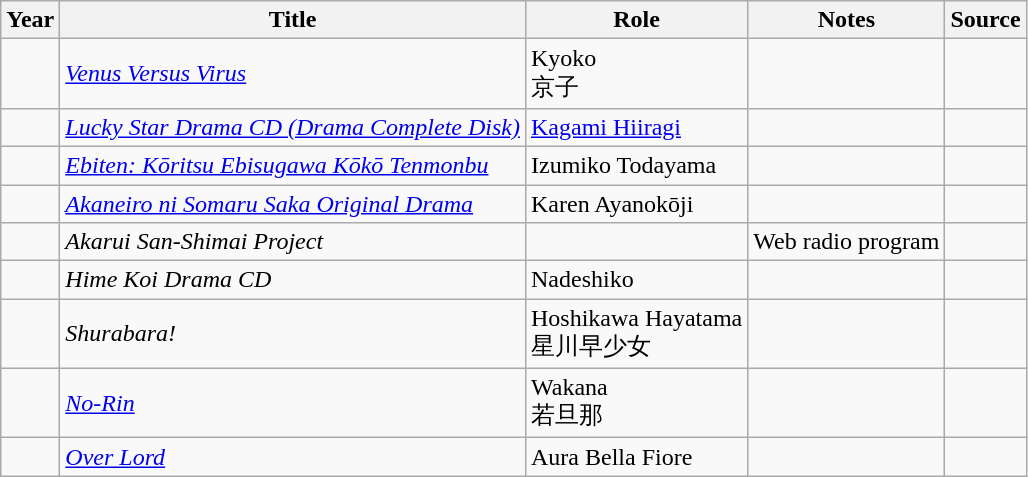<table class="wikitable sortable plainrowheaders">
<tr>
<th>Year</th>
<th>Title</th>
<th>Role</th>
<th class="unsortable">Notes</th>
<th class="unsortable">Source</th>
</tr>
<tr>
<td></td>
<td><em><a href='#'>Venus Versus Virus</a></em></td>
<td>Kyoko<br>京子</td>
<td></td>
<td></td>
</tr>
<tr>
<td></td>
<td><em><a href='#'>Lucky Star Drama CD (Drama Complete Disk)</a></em></td>
<td><a href='#'>Kagami Hiiragi</a></td>
<td></td>
<td></td>
</tr>
<tr>
<td></td>
<td><em><a href='#'>Ebiten: Kōritsu Ebisugawa Kōkō Tenmonbu</a></em></td>
<td>Izumiko Todayama</td>
<td></td>
<td></td>
</tr>
<tr>
<td></td>
<td><em> <a href='#'>Akaneiro ni Somaru Saka Original Drama</a></em></td>
<td>Karen Ayanokōji</td>
<td></td>
<td></td>
</tr>
<tr>
<td></td>
<td><em>Akarui San-Shimai Project</em></td>
<td></td>
<td>Web radio program</td>
<td></td>
</tr>
<tr>
<td></td>
<td><em>Hime Koi Drama CD</em></td>
<td>Nadeshiko</td>
<td></td>
<td></td>
</tr>
<tr>
<td></td>
<td><em>Shurabara!</em><br></td>
<td>Hoshikawa Hayatama<br>星川早少女</td>
<td></td>
<td></td>
</tr>
<tr>
<td></td>
<td><em><a href='#'>No-Rin</a></em></td>
<td>Wakana<br>若旦那</td>
<td></td>
<td></td>
</tr>
<tr>
<td></td>
<td><em><a href='#'>Over Lord</a></em></td>
<td>Aura Bella Fiore</td>
<td></td>
<td><br></td>
</tr>
</table>
